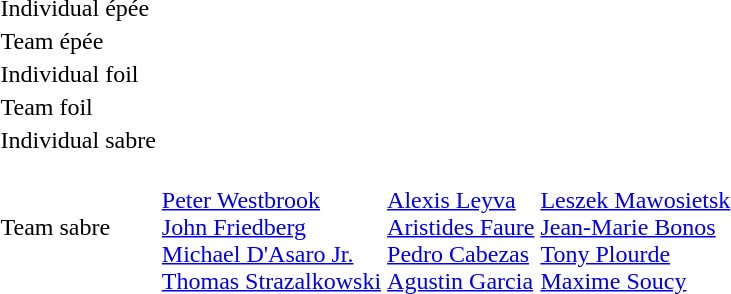<table>
<tr>
<td rowspan=2>Individual épée <br></td>
<td rowspan=2></td>
<td rowspan=2></td>
<td></td>
</tr>
<tr>
<td></td>
</tr>
<tr>
<td>Team épée <br></td>
<td></td>
<td></td>
<td></td>
</tr>
<tr>
<td>Individual foil <br></td>
<td></td>
<td> <br></td>
<td><br> </td>
</tr>
<tr>
<td>Team foil <br></td>
<td></td>
<td></td>
<td></td>
</tr>
<tr>
<td>Individual sabre <br></td>
<td></td>
<td></td>
<td><br> </td>
</tr>
<tr>
<td>Team sabre <br></td>
<td><br><a href='#'>Peter Westbrook</a><br><a href='#'>John Friedberg</a><br><a href='#'>Michael D'Asaro Jr.</a><br><a href='#'>Thomas Strazalkowski</a></td>
<td><br><a href='#'>Alexis Leyva</a><br><a href='#'>Aristides Faure</a><br><a href='#'>Pedro Cabezas</a><br><a href='#'>Agustin Garcia</a></td>
<td><br><a href='#'>Leszek Mawosietsk</a><br><a href='#'>Jean-Marie Bonos</a><br><a href='#'>Tony Plourde</a><br><a href='#'>Maxime Soucy</a></td>
</tr>
</table>
